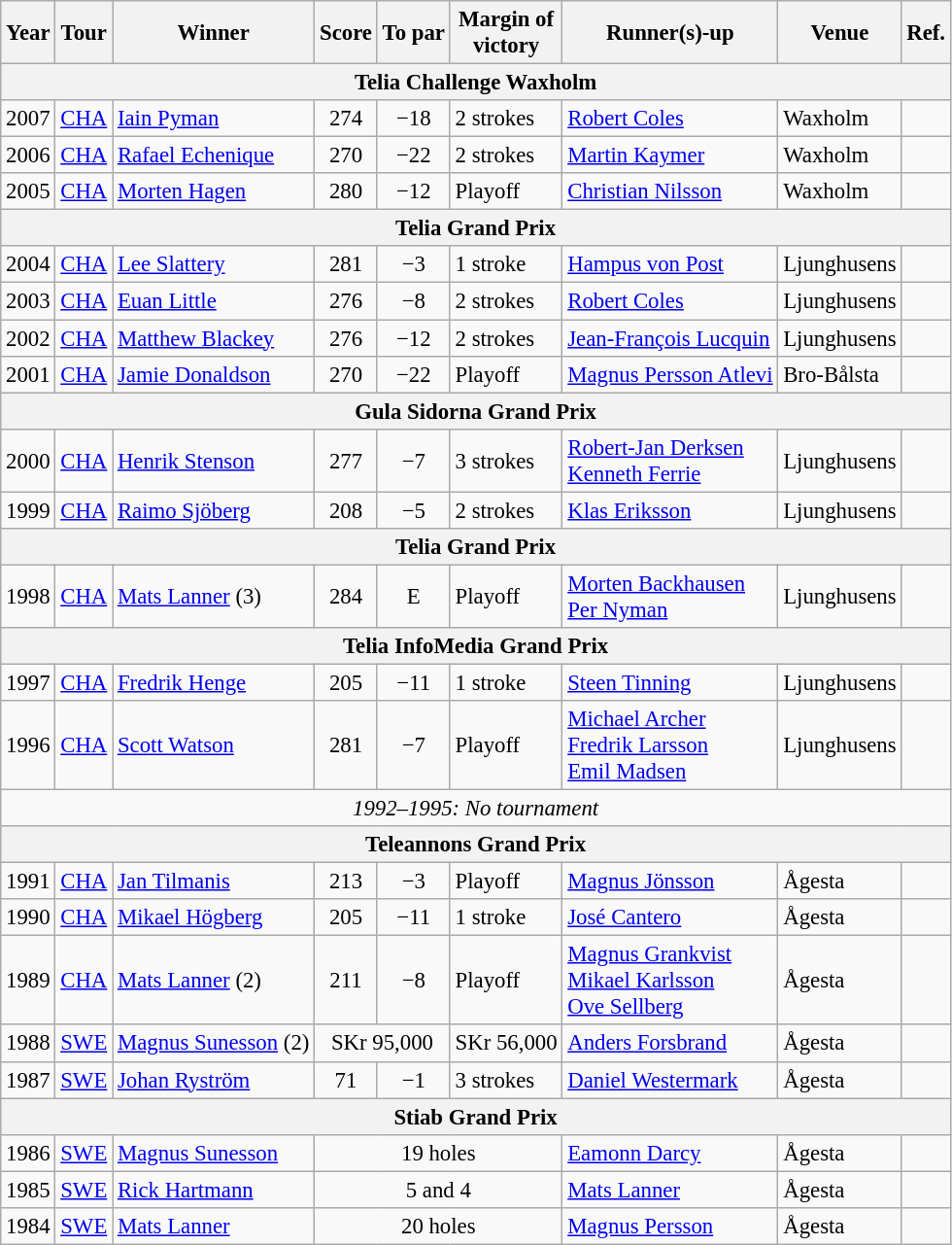<table class=wikitable style="font-size:95%">
<tr>
<th>Year</th>
<th>Tour</th>
<th>Winner</th>
<th>Score</th>
<th>To par</th>
<th>Margin of<br>victory</th>
<th>Runner(s)-up</th>
<th>Venue</th>
<th>Ref.</th>
</tr>
<tr>
<th colspan=9>Telia Challenge Waxholm</th>
</tr>
<tr>
<td>2007</td>
<td><a href='#'>CHA</a></td>
<td> <a href='#'>Iain Pyman</a></td>
<td align=center>274</td>
<td align=center>−18</td>
<td>2 strokes</td>
<td> <a href='#'>Robert Coles</a></td>
<td>Waxholm</td>
<td></td>
</tr>
<tr>
<td>2006</td>
<td><a href='#'>CHA</a></td>
<td> <a href='#'>Rafael Echenique</a></td>
<td align=center>270</td>
<td align=center>−22</td>
<td>2 strokes</td>
<td> <a href='#'>Martin Kaymer</a></td>
<td>Waxholm</td>
<td></td>
</tr>
<tr>
<td>2005</td>
<td><a href='#'>CHA</a></td>
<td> <a href='#'>Morten Hagen</a></td>
<td align=center>280</td>
<td align=center>−12</td>
<td>Playoff</td>
<td> <a href='#'>Christian Nilsson</a></td>
<td>Waxholm</td>
<td></td>
</tr>
<tr>
<th colspan=9>Telia Grand Prix</th>
</tr>
<tr>
<td>2004</td>
<td><a href='#'>CHA</a></td>
<td> <a href='#'>Lee Slattery</a></td>
<td align=center>281</td>
<td align=center>−3</td>
<td>1 stroke</td>
<td> <a href='#'>Hampus von Post</a></td>
<td>Ljunghusens</td>
<td></td>
</tr>
<tr>
<td>2003</td>
<td><a href='#'>CHA</a></td>
<td> <a href='#'>Euan Little</a></td>
<td align=center>276</td>
<td align=center>−8</td>
<td>2 strokes</td>
<td> <a href='#'>Robert Coles</a></td>
<td>Ljunghusens</td>
<td></td>
</tr>
<tr>
<td>2002</td>
<td><a href='#'>CHA</a></td>
<td> <a href='#'>Matthew Blackey</a></td>
<td align=center>276</td>
<td align=center>−12</td>
<td>2 strokes</td>
<td> <a href='#'>Jean-François Lucquin</a></td>
<td>Ljunghusens</td>
<td></td>
</tr>
<tr>
<td>2001</td>
<td><a href='#'>CHA</a></td>
<td> <a href='#'>Jamie Donaldson</a></td>
<td align=center>270</td>
<td align=center>−22</td>
<td>Playoff</td>
<td> <a href='#'>Magnus Persson Atlevi</a></td>
<td>Bro-Bålsta</td>
<td></td>
</tr>
<tr>
<th colspan=9>Gula Sidorna Grand Prix</th>
</tr>
<tr>
<td>2000</td>
<td><a href='#'>CHA</a></td>
<td> <a href='#'>Henrik Stenson</a></td>
<td align=center>277</td>
<td align=center>−7</td>
<td>3 strokes</td>
<td> <a href='#'>Robert-Jan Derksen</a><br> <a href='#'>Kenneth Ferrie</a></td>
<td>Ljunghusens</td>
<td></td>
</tr>
<tr>
<td>1999</td>
<td><a href='#'>CHA</a></td>
<td> <a href='#'>Raimo Sjöberg</a></td>
<td align=center>208</td>
<td align=center>−5</td>
<td>2 strokes</td>
<td> <a href='#'>Klas Eriksson</a></td>
<td>Ljunghusens</td>
<td></td>
</tr>
<tr>
<th colspan=9>Telia Grand Prix</th>
</tr>
<tr>
<td>1998</td>
<td><a href='#'>CHA</a></td>
<td> <a href='#'>Mats Lanner</a> (3)</td>
<td align=center>284</td>
<td align=center>E</td>
<td>Playoff</td>
<td> <a href='#'>Morten Backhausen</a><br> <a href='#'>Per Nyman</a></td>
<td>Ljunghusens</td>
<td></td>
</tr>
<tr>
<th colspan=9>Telia InfoMedia Grand Prix</th>
</tr>
<tr>
<td>1997</td>
<td><a href='#'>CHA</a></td>
<td> <a href='#'>Fredrik Henge</a></td>
<td align=center>205</td>
<td align=center>−11</td>
<td>1 stroke</td>
<td> <a href='#'>Steen Tinning</a></td>
<td>Ljunghusens</td>
<td></td>
</tr>
<tr>
<td>1996</td>
<td><a href='#'>CHA</a></td>
<td> <a href='#'>Scott Watson</a></td>
<td align=center>281</td>
<td align=center>−7</td>
<td>Playoff</td>
<td> <a href='#'>Michael Archer</a><br> <a href='#'>Fredrik Larsson</a><br> <a href='#'>Emil Madsen</a></td>
<td>Ljunghusens</td>
<td></td>
</tr>
<tr>
<td colspan=9 align=center><em>1992–1995: No tournament</em></td>
</tr>
<tr>
<th colspan=9>Teleannons Grand Prix</th>
</tr>
<tr>
<td>1991</td>
<td><a href='#'>CHA</a></td>
<td> <a href='#'>Jan Tilmanis</a></td>
<td align=center>213</td>
<td align=center>−3</td>
<td>Playoff</td>
<td> <a href='#'>Magnus Jönsson</a></td>
<td>Ågesta</td>
<td></td>
</tr>
<tr>
<td>1990</td>
<td><a href='#'>CHA</a></td>
<td> <a href='#'>Mikael Högberg</a></td>
<td align=center>205</td>
<td align=center>−11</td>
<td>1 stroke</td>
<td> <a href='#'>José Cantero</a></td>
<td>Ågesta</td>
<td></td>
</tr>
<tr>
<td>1989</td>
<td><a href='#'>CHA</a></td>
<td> <a href='#'>Mats Lanner</a> (2)</td>
<td align=center>211</td>
<td align=center>−8</td>
<td>Playoff</td>
<td> <a href='#'>Magnus Grankvist</a><br> <a href='#'>Mikael Karlsson</a><br> <a href='#'>Ove Sellberg</a></td>
<td>Ågesta</td>
<td></td>
</tr>
<tr>
<td>1988</td>
<td><a href='#'>SWE</a></td>
<td> <a href='#'>Magnus Sunesson</a> (2)</td>
<td colspan=2 align=center>SKr 95,000</td>
<td>SKr 56,000</td>
<td> <a href='#'>Anders Forsbrand</a></td>
<td>Ågesta</td>
<td></td>
</tr>
<tr>
<td>1987</td>
<td><a href='#'>SWE</a></td>
<td> <a href='#'>Johan Ryström</a></td>
<td align=center>71</td>
<td align=center>−1</td>
<td>3 strokes</td>
<td> <a href='#'>Daniel Westermark</a></td>
<td>Ågesta</td>
<td></td>
</tr>
<tr>
<th colspan=9>Stiab Grand Prix</th>
</tr>
<tr>
<td>1986</td>
<td><a href='#'>SWE</a></td>
<td> <a href='#'>Magnus Sunesson</a></td>
<td colspan=3 align=center>19 holes</td>
<td> <a href='#'>Eamonn Darcy</a></td>
<td>Ågesta</td>
<td></td>
</tr>
<tr>
<td>1985</td>
<td><a href='#'>SWE</a></td>
<td> <a href='#'>Rick Hartmann</a></td>
<td colspan=3 align=center>5 and 4</td>
<td> <a href='#'>Mats Lanner</a></td>
<td>Ågesta</td>
<td></td>
</tr>
<tr>
<td>1984</td>
<td><a href='#'>SWE</a></td>
<td> <a href='#'>Mats Lanner</a></td>
<td colspan=3 align=center>20 holes</td>
<td> <a href='#'>Magnus Persson</a></td>
<td>Ågesta</td>
<td></td>
</tr>
</table>
